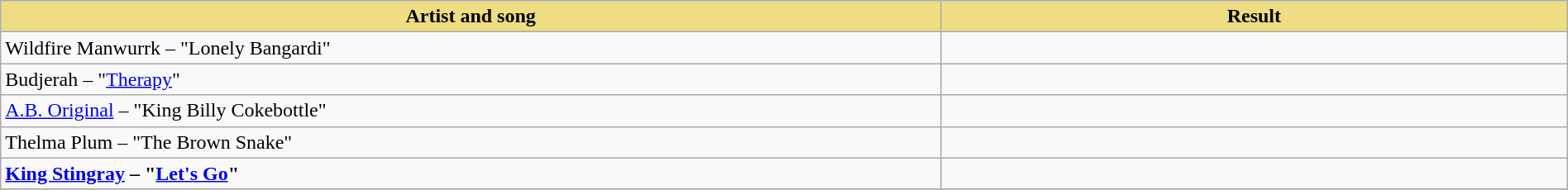<table class="wikitable" width=100%>
<tr>
<th style="width:15%;background:#EEDD82;">Artist and song</th>
<th style="width:10%;background:#EEDD82;">Result</th>
</tr>
<tr>
<td>Wildfire Manwurrk – "Lonely Bangardi"</td>
<td></td>
</tr>
<tr>
<td>Budjerah – "<a href='#'>Therapy</a>"</td>
<td></td>
</tr>
<tr>
<td><a href='#'>A.B. Original</a> – "King Billy Cokebottle"</td>
<td></td>
</tr>
<tr>
<td>Thelma Plum – "The Brown Snake"</td>
<td></td>
</tr>
<tr>
<td><strong><a href='#'>King Stingray</a> – "<a href='#'>Let's Go</a>"</strong></td>
<td></td>
</tr>
<tr>
</tr>
</table>
